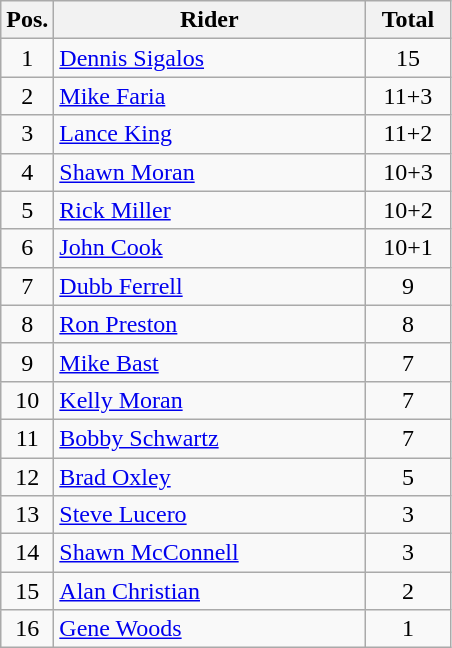<table class=wikitable>
<tr>
<th width=25px>Pos.</th>
<th width=200px>Rider</th>
<th width=50px>Total</th>
</tr>
<tr align=center >
<td>1</td>
<td align=left><a href='#'>Dennis Sigalos</a></td>
<td>15</td>
</tr>
<tr align=center >
<td>2</td>
<td align=left><a href='#'>Mike Faria</a></td>
<td>11+3</td>
</tr>
<tr align=center >
<td>3</td>
<td align=left><a href='#'>Lance King</a></td>
<td>11+2</td>
</tr>
<tr align=center >
<td>4</td>
<td align=left><a href='#'>Shawn Moran</a></td>
<td>10+3</td>
</tr>
<tr align=center>
<td>5</td>
<td align=left><a href='#'>Rick Miller</a></td>
<td>10+2</td>
</tr>
<tr align=center>
<td>6</td>
<td align=left><a href='#'>John Cook</a></td>
<td>10+1</td>
</tr>
<tr align=center>
<td>7</td>
<td align=left><a href='#'>Dubb Ferrell</a></td>
<td>9</td>
</tr>
<tr align=center>
<td>8</td>
<td align=left><a href='#'>Ron Preston</a></td>
<td>8</td>
</tr>
<tr align=center>
<td>9</td>
<td align=left><a href='#'>Mike Bast</a></td>
<td>7</td>
</tr>
<tr align=center>
<td>10</td>
<td align=left><a href='#'>Kelly Moran</a></td>
<td>7</td>
</tr>
<tr align=center>
<td>11</td>
<td align=left><a href='#'>Bobby Schwartz</a></td>
<td>7</td>
</tr>
<tr align=center>
<td>12</td>
<td align=left><a href='#'>Brad Oxley</a></td>
<td>5</td>
</tr>
<tr align=center>
<td>13</td>
<td align=left><a href='#'>Steve Lucero</a></td>
<td>3</td>
</tr>
<tr align=center>
<td>14</td>
<td align=left><a href='#'>Shawn McConnell</a></td>
<td>3</td>
</tr>
<tr align=center>
<td>15</td>
<td align=left><a href='#'>Alan Christian</a></td>
<td>2</td>
</tr>
<tr align=center>
<td>16</td>
<td align=left><a href='#'>Gene Woods</a></td>
<td>1</td>
</tr>
</table>
